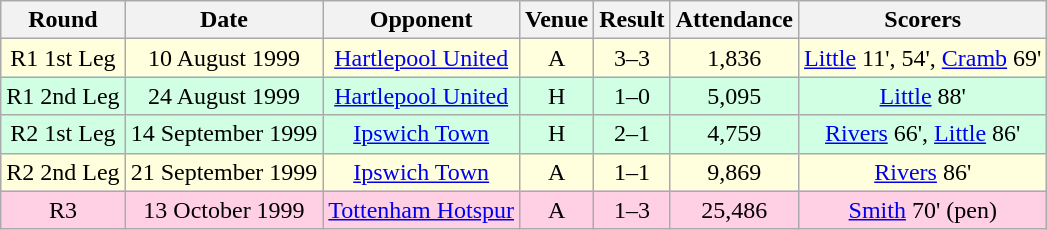<table class= "wikitable " style="font-size:100%; text-align:center">
<tr>
<th>Round</th>
<th>Date</th>
<th>Opponent</th>
<th>Venue</th>
<th>Result</th>
<th>Attendance</th>
<th>Scorers</th>
</tr>
<tr bgcolor="#ffffdd">
<td>R1 1st Leg</td>
<td>10 August 1999</td>
<td><a href='#'>Hartlepool United</a></td>
<td>A</td>
<td>3–3</td>
<td>1,836</td>
<td><a href='#'>Little</a> 11', 54', <a href='#'>Cramb</a> 69'</td>
</tr>
<tr bgcolor="#d0ffe3">
<td>R1 2nd Leg</td>
<td>24 August 1999</td>
<td><a href='#'>Hartlepool United</a></td>
<td>H</td>
<td>1–0</td>
<td>5,095</td>
<td><a href='#'>Little</a> 88'</td>
</tr>
<tr bgcolor="#d0ffe3">
<td>R2 1st Leg</td>
<td>14 September 1999</td>
<td><a href='#'>Ipswich Town</a></td>
<td>H</td>
<td>2–1</td>
<td>4,759</td>
<td><a href='#'>Rivers</a> 66', <a href='#'>Little</a> 86'</td>
</tr>
<tr bgcolor="#ffffdd">
<td>R2 2nd Leg</td>
<td>21 September 1999</td>
<td><a href='#'>Ipswich Town</a></td>
<td>A</td>
<td>1–1</td>
<td>9,869</td>
<td><a href='#'>Rivers</a> 86'</td>
</tr>
<tr bgcolor="#ffd0e3">
<td>R3</td>
<td>13 October 1999</td>
<td><a href='#'>Tottenham Hotspur</a></td>
<td>A</td>
<td>1–3</td>
<td>25,486</td>
<td><a href='#'>Smith</a> 70' (pen)</td>
</tr>
</table>
